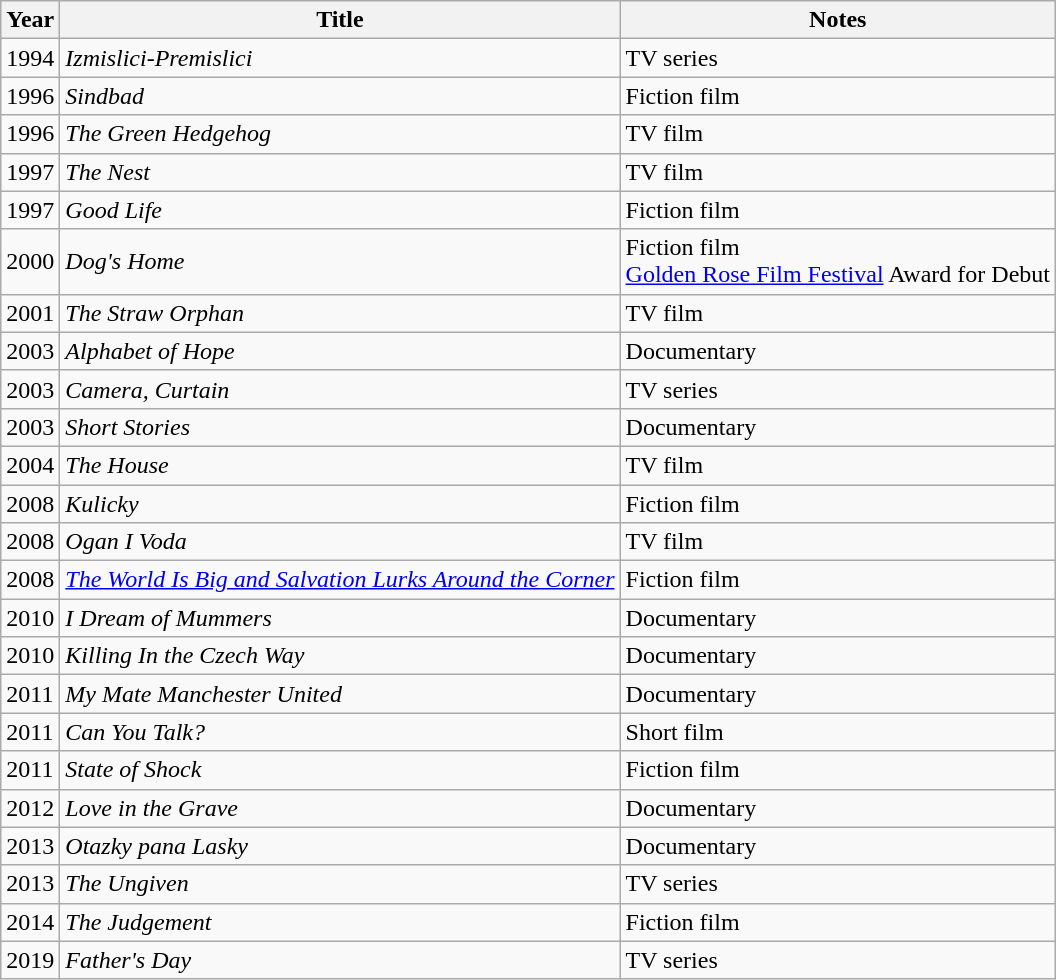<table class="wikitable sortable">
<tr>
<th>Year</th>
<th>Title</th>
<th>Notes</th>
</tr>
<tr>
<td>1994</td>
<td><em>Izmislici-Premislici</em></td>
<td>TV series</td>
</tr>
<tr>
<td>1996</td>
<td><em>Sindbad</em></td>
<td>Fiction film</td>
</tr>
<tr>
<td>1996</td>
<td><em>The Green Hedgehog</em></td>
<td>TV film</td>
</tr>
<tr>
<td>1997</td>
<td><em>The Nest</em></td>
<td>TV film</td>
</tr>
<tr>
<td>1997</td>
<td><em>Good Life</em></td>
<td>Fiction film</td>
</tr>
<tr>
<td>2000</td>
<td><em>Dog's Home</em></td>
<td>Fiction film<br><a href='#'>Golden Rose Film Festival</a> Award for Debut</td>
</tr>
<tr>
<td>2001</td>
<td><em>The Straw Orphan</em></td>
<td>TV film</td>
</tr>
<tr>
<td>2003</td>
<td><em>Alphabet of Hope</em></td>
<td>Documentary</td>
</tr>
<tr>
<td>2003</td>
<td><em>Camera, Curtain</em></td>
<td>TV series</td>
</tr>
<tr>
<td>2003</td>
<td><em>Short Stories</em></td>
<td>Documentary</td>
</tr>
<tr>
<td>2004</td>
<td><em>The House</em></td>
<td>TV film</td>
</tr>
<tr>
<td>2008</td>
<td><em>Kulicky</em></td>
<td>Fiction film</td>
</tr>
<tr>
<td>2008</td>
<td><em>Ogan I Voda</em></td>
<td>TV film</td>
</tr>
<tr>
<td>2008</td>
<td><em><a href='#'>The World Is Big and Salvation Lurks Around the Corner</a></em></td>
<td>Fiction film</td>
</tr>
<tr>
<td>2010</td>
<td><em>I Dream of Mummers</em></td>
<td>Documentary</td>
</tr>
<tr>
<td>2010</td>
<td><em>Killing In the Czech Way</em></td>
<td>Documentary</td>
</tr>
<tr>
<td>2011</td>
<td><em>My Mate Manchester United</em></td>
<td>Documentary</td>
</tr>
<tr>
<td>2011</td>
<td><em>Can You Talk?</em></td>
<td>Short film</td>
</tr>
<tr>
<td>2011</td>
<td><em>State of Shock</em></td>
<td>Fiction film</td>
</tr>
<tr>
<td>2012</td>
<td><em>Love in the Grave</em></td>
<td>Documentary</td>
</tr>
<tr>
<td>2013</td>
<td><em>Otazky pana Lasky</em></td>
<td>Documentary</td>
</tr>
<tr>
<td>2013</td>
<td><em>The Ungiven</em></td>
<td>TV series</td>
</tr>
<tr>
<td>2014</td>
<td><em>The Judgement</em></td>
<td>Fiction film</td>
</tr>
<tr>
<td>2019</td>
<td><em>Father's Day</em></td>
<td>TV series</td>
</tr>
</table>
